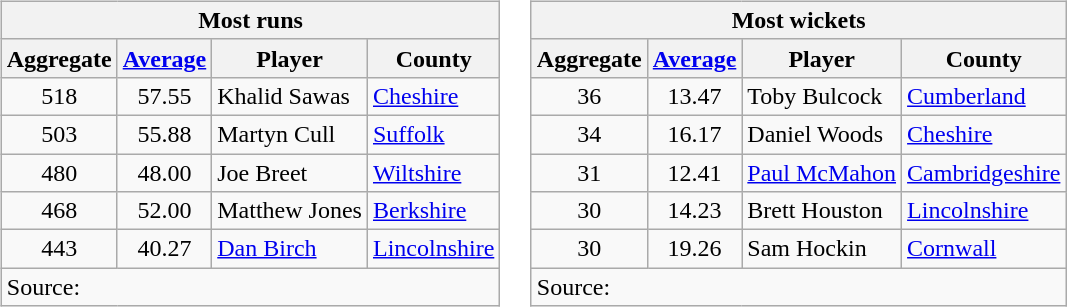<table>
<tr valign="top">
<td><br><table class="wikitable" style="text-align:left;">
<tr>
<th colspan=4>Most runs</th>
</tr>
<tr>
<th>Aggregate</th>
<th><a href='#'>Average</a></th>
<th>Player</th>
<th>County</th>
</tr>
<tr>
<td style="text-align:center;">518</td>
<td style="text-align:center;">57.55</td>
<td>Khalid Sawas</td>
<td><a href='#'>Cheshire</a></td>
</tr>
<tr>
<td style="text-align:center;">503</td>
<td style="text-align:center;">55.88</td>
<td>Martyn Cull</td>
<td><a href='#'>Suffolk</a></td>
</tr>
<tr>
<td style="text-align:center;">480</td>
<td style="text-align:center;">48.00</td>
<td>Joe Breet</td>
<td><a href='#'>Wiltshire</a></td>
</tr>
<tr>
<td style="text-align:center;">468</td>
<td style="text-align:center;">52.00</td>
<td>Matthew Jones</td>
<td><a href='#'>Berkshire</a></td>
</tr>
<tr>
<td style="text-align:center;">443</td>
<td style="text-align:center;">40.27</td>
<td><a href='#'>Dan Birch</a></td>
<td><a href='#'>Lincolnshire</a></td>
</tr>
<tr>
<td colspan=4 align="left">Source:</td>
</tr>
</table>
</td>
<td><br><table class="wikitable" style="text-align:left;">
<tr>
<th colspan=4>Most wickets</th>
</tr>
<tr>
<th>Aggregate</th>
<th><a href='#'>Average</a></th>
<th>Player</th>
<th>County</th>
</tr>
<tr>
<td style="text-align:center;">36</td>
<td style="text-align:center;">13.47</td>
<td>Toby Bulcock</td>
<td><a href='#'>Cumberland</a></td>
</tr>
<tr>
<td style="text-align:center;">34</td>
<td style="text-align:center;">16.17</td>
<td>Daniel Woods</td>
<td><a href='#'>Cheshire</a></td>
</tr>
<tr>
<td style="text-align:center;">31</td>
<td style="text-align:center;">12.41</td>
<td><a href='#'>Paul McMahon</a></td>
<td><a href='#'>Cambridgeshire</a></td>
</tr>
<tr>
<td style="text-align:center;">30</td>
<td style="text-align:center;">14.23</td>
<td>Brett Houston</td>
<td><a href='#'>Lincolnshire</a></td>
</tr>
<tr>
<td style="text-align:center;">30</td>
<td style="text-align:center;">19.26</td>
<td>Sam Hockin</td>
<td><a href='#'>Cornwall</a></td>
</tr>
<tr>
<td colspan=4 align="left">Source:</td>
</tr>
</table>
</td>
</tr>
</table>
